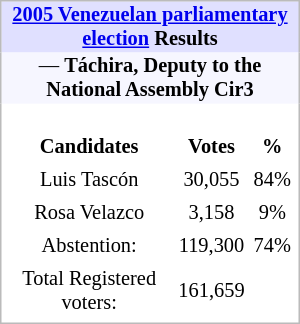<table cellpadding="1" border="0" style="float: right; margin: 0em 0em 1em 1em; width: 200px; border: 1px #bbbbbb solid; border-collapse: collapse; font-size: 85%;">
<tr align="center" bgcolor="#E0E0FF">
<td colspan="2" align="center"><strong><a href='#'>2005 Venezuelan parliamentary election</a> Results</strong></td>
</tr>
<tr align="center" bgcolor="#F6F6FF">
<td>— <strong>Táchira, Deputy to the National Assembly Cir3</strong></td>
</tr>
<tr align="center">
<td><br><table style="float:center; clear:center; text-align: center; font-size:100%; margin:1px;" cellpadding="3" cellspacing=0>
<tr>
<th>Candidates</th>
<th>Votes</th>
<th>%</th>
</tr>
<tr>
<td>Luis Tascón</td>
<td>30,055</td>
<td>84%</td>
</tr>
<tr>
<td>Rosa Velazco</td>
<td>3,158</td>
<td>9%</td>
</tr>
<tr>
<td>Abstention:</td>
<td>119,300</td>
<td>74%</td>
</tr>
<tr>
<td>Total Registered voters:</td>
<td>161,659</td>
<td></td>
</tr>
</table>
</td>
</tr>
</table>
